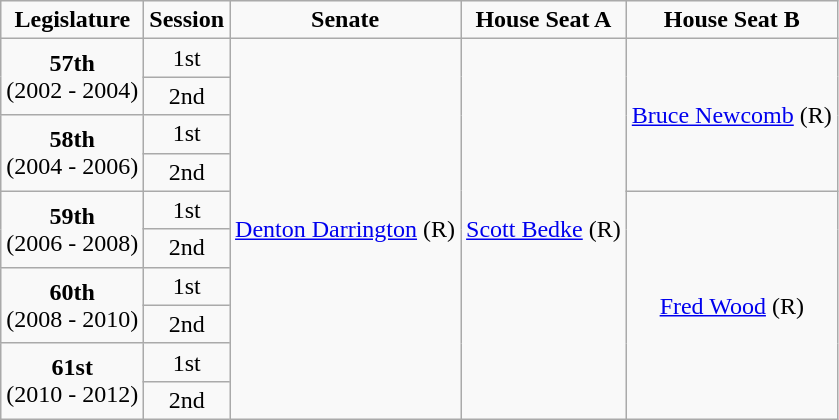<table class=wikitable style="text-align:center">
<tr>
<td><strong>Legislature</strong></td>
<td><strong>Session</strong></td>
<td><strong>Senate</strong></td>
<td><strong>House Seat A</strong></td>
<td><strong>House Seat B</strong></td>
</tr>
<tr>
<td rowspan="2" colspan="1" style="text-align: center;"><strong>57th</strong> <br> (2002 - 2004)</td>
<td>1st</td>
<td rowspan="10" colspan="1" style="text-align: center;" ><a href='#'>Denton Darrington</a> (R)</td>
<td rowspan="10" colspan="1" style="text-align: center;" ><a href='#'>Scott Bedke</a> (R)</td>
<td rowspan="4" colspan="1" style="text-align: center;" ><a href='#'>Bruce Newcomb</a> (R)</td>
</tr>
<tr>
<td>2nd</td>
</tr>
<tr>
<td rowspan="2" colspan="1" style="text-align: center;"><strong>58th</strong> <br> (2004 - 2006)</td>
<td>1st</td>
</tr>
<tr>
<td>2nd</td>
</tr>
<tr>
<td rowspan="2" colspan="1" style="text-align: center;"><strong>59th</strong> <br> (2006 - 2008)</td>
<td>1st</td>
<td rowspan="6" colspan="1" style="text-align: center;" ><a href='#'>Fred Wood</a> (R)</td>
</tr>
<tr>
<td>2nd</td>
</tr>
<tr>
<td rowspan="2" colspan="1" style="text-align: center;"><strong>60th</strong> <br> (2008 - 2010)</td>
<td>1st</td>
</tr>
<tr>
<td>2nd</td>
</tr>
<tr>
<td rowspan="2" colspan="1" style="text-align: center;"><strong>61st</strong> <br> (2010 - 2012)</td>
<td>1st</td>
</tr>
<tr>
<td>2nd</td>
</tr>
</table>
